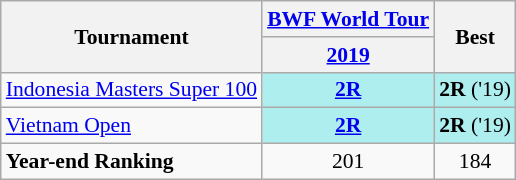<table class="wikitable" style="font-size: 90%; text-align:center">
<tr>
<th rowspan="2">Tournament</th>
<th colspan="1"><strong><a href='#'>BWF World Tour</a></strong></th>
<th rowspan="2">Best</th>
</tr>
<tr>
<th><a href='#'>2019</a></th>
</tr>
<tr>
<td align=left><a href='#'>Indonesia Masters Super 100</a></td>
<td bgcolor=AFEEEE><a href='#'><strong>2R</strong></a></td>
<td bgcolor=AFEEEE><strong>2R</strong> ('19)</td>
</tr>
<tr>
<td align=left><a href='#'>Vietnam Open</a></td>
<td bgcolor=AFEEEE><a href='#'><strong>2R</strong></a></td>
<td bgcolor=AFEEEE><strong>2R</strong> ('19)</td>
</tr>
<tr>
<td align=left><strong>Year-end Ranking</strong></td>
<td align=center>201</td>
<td align=center>184</td>
</tr>
</table>
